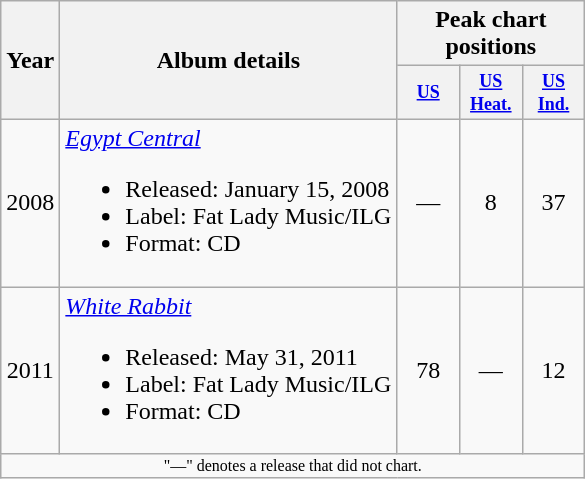<table class="wikitable">
<tr>
<th rowspan="2">Year</th>
<th rowspan="2">Album details</th>
<th colspan="3">Peak chart positions</th>
</tr>
<tr>
<th style="width:3em;font-size:75%"><a href='#'>US</a></th>
<th style="width:3em;font-size:75%"><a href='#'>US<br>Heat.</a><br></th>
<th style="width:3em;font-size:75%"><a href='#'>US<br>Ind.</a><br></th>
</tr>
<tr>
<td style="text-align:center;">2008</td>
<td><em><a href='#'>Egypt Central</a></em><br><ul><li>Released: January 15, 2008</li><li>Label: Fat Lady Music/ILG</li><li>Format: CD</li></ul></td>
<td style="text-align:center;">—</td>
<td style="text-align:center;">8</td>
<td style="text-align:center;">37</td>
</tr>
<tr>
<td style="text-align:center;">2011</td>
<td><em><a href='#'>White Rabbit</a></em><br><ul><li>Released: May 31, 2011</li><li>Label: Fat Lady Music/ILG</li><li>Format: CD</li></ul></td>
<td style="text-align:center;">78</td>
<td style="text-align:center;">—</td>
<td style="text-align:center;">12</td>
</tr>
<tr>
<td colspan="5" style="text-align:center; font-size:8pt;">"—" denotes a release that did not chart.</td>
</tr>
</table>
